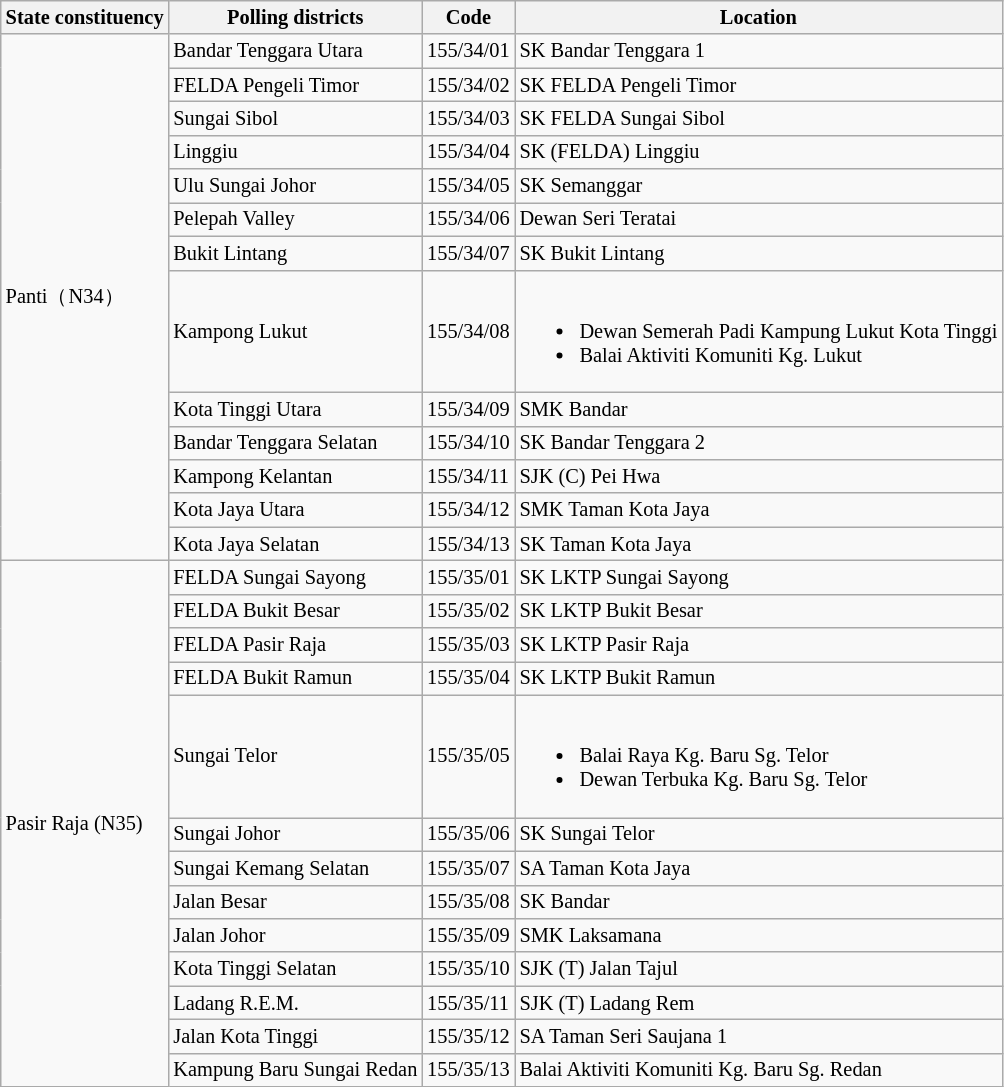<table class="wikitable sortable mw-collapsible" style="white-space:nowrap;font-size:85%">
<tr>
<th>State constituency</th>
<th>Polling districts</th>
<th>Code</th>
<th>Location</th>
</tr>
<tr>
<td rowspan="13">Panti（N34）</td>
<td>Bandar Tenggara Utara</td>
<td>155/34/01</td>
<td>SK Bandar Tenggara 1</td>
</tr>
<tr>
<td>FELDA Pengeli Timor</td>
<td>155/34/02</td>
<td>SK FELDA Pengeli Timor</td>
</tr>
<tr>
<td>Sungai Sibol</td>
<td>155/34/03</td>
<td>SK FELDA Sungai Sibol</td>
</tr>
<tr>
<td>Linggiu</td>
<td>155/34/04</td>
<td>SK (FELDA) Linggiu</td>
</tr>
<tr>
<td>Ulu Sungai Johor</td>
<td>155/34/05</td>
<td>SK Semanggar</td>
</tr>
<tr>
<td>Pelepah Valley</td>
<td>155/34/06</td>
<td>Dewan Seri Teratai</td>
</tr>
<tr>
<td>Bukit Lintang</td>
<td>155/34/07</td>
<td>SK Bukit Lintang</td>
</tr>
<tr>
<td>Kampong Lukut</td>
<td>155/34/08</td>
<td><br><ul><li>Dewan Semerah Padi Kampung Lukut Kota Tinggi</li><li>Balai Aktiviti Komuniti Kg. Lukut</li></ul></td>
</tr>
<tr>
<td>Kota Tinggi Utara</td>
<td>155/34/09</td>
<td>SMK Bandar</td>
</tr>
<tr>
<td>Bandar Tenggara Selatan</td>
<td>155/34/10</td>
<td>SK Bandar Tenggara 2</td>
</tr>
<tr>
<td>Kampong Kelantan</td>
<td>155/34/11</td>
<td>SJK (C) Pei Hwa</td>
</tr>
<tr>
<td>Kota Jaya Utara</td>
<td>155/34/12</td>
<td>SMK Taman Kota Jaya</td>
</tr>
<tr>
<td>Kota Jaya Selatan</td>
<td>155/34/13</td>
<td>SK Taman Kota Jaya</td>
</tr>
<tr>
<td rowspan="13">Pasir Raja (N35)</td>
<td>FELDA Sungai Sayong</td>
<td>155/35/01</td>
<td>SK LKTP Sungai Sayong</td>
</tr>
<tr>
<td>FELDA Bukit Besar</td>
<td>155/35/02</td>
<td>SK LKTP Bukit Besar</td>
</tr>
<tr>
<td>FELDA Pasir Raja</td>
<td>155/35/03</td>
<td>SK LKTP Pasir Raja</td>
</tr>
<tr>
<td>FELDA Bukit Ramun</td>
<td>155/35/04</td>
<td>SK LKTP Bukit Ramun</td>
</tr>
<tr>
<td>Sungai Telor</td>
<td>155/35/05</td>
<td><br><ul><li>Balai Raya Kg. Baru Sg. Telor</li><li>Dewan Terbuka Kg. Baru Sg. Telor</li></ul></td>
</tr>
<tr>
<td>Sungai Johor</td>
<td>155/35/06</td>
<td>SK Sungai Telor</td>
</tr>
<tr>
<td>Sungai Kemang Selatan</td>
<td>155/35/07</td>
<td>SA Taman Kota Jaya</td>
</tr>
<tr>
<td>Jalan Besar</td>
<td>155/35/08</td>
<td>SK Bandar</td>
</tr>
<tr>
<td>Jalan Johor</td>
<td>155/35/09</td>
<td>SMK Laksamana</td>
</tr>
<tr>
<td>Kota Tinggi Selatan</td>
<td>155/35/10</td>
<td>SJK (T) Jalan Tajul</td>
</tr>
<tr>
<td>Ladang R.E.M.</td>
<td>155/35/11</td>
<td>SJK (T) Ladang Rem</td>
</tr>
<tr>
<td>Jalan Kota Tinggi</td>
<td>155/35/12</td>
<td>SA Taman Seri Saujana 1</td>
</tr>
<tr>
<td>Kampung Baru Sungai Redan</td>
<td>155/35/13</td>
<td>Balai Aktiviti Komuniti Kg. Baru Sg. Redan</td>
</tr>
</table>
